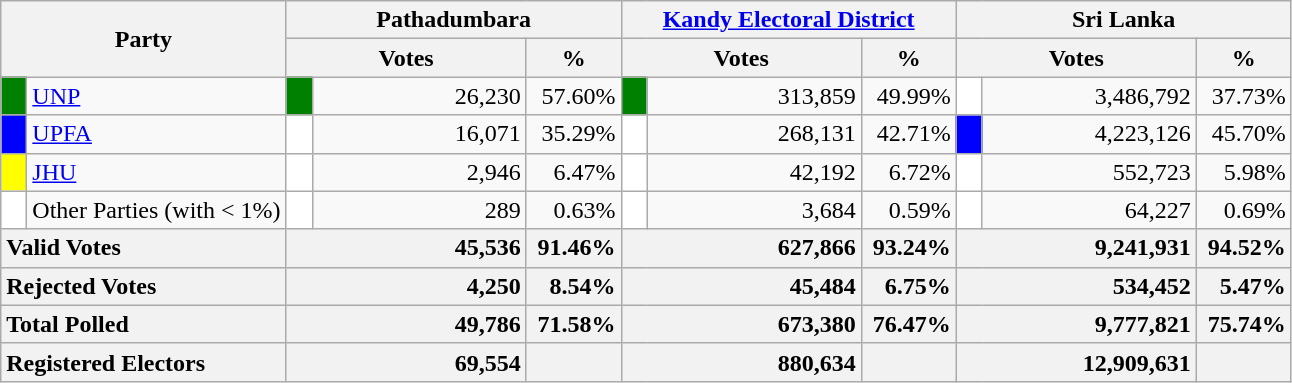<table class="wikitable">
<tr>
<th colspan="2" width="144px"rowspan="2">Party</th>
<th colspan="3" width="216px">Pathadumbara</th>
<th colspan="3" width="216px"><a href='#'>Kandy Electoral District</a></th>
<th colspan="3" width="216px">Sri Lanka</th>
</tr>
<tr>
<th colspan="2" width="144px">Votes</th>
<th>%</th>
<th colspan="2" width="144px">Votes</th>
<th>%</th>
<th colspan="2" width="144px">Votes</th>
<th>%</th>
</tr>
<tr>
<td style="background-color:green;" width="10px"></td>
<td style="text-align:left;"><a href='#'>UNP</a></td>
<td style="background-color:green;" width="10px"></td>
<td style="text-align:right;">26,230</td>
<td style="text-align:right;">57.60%</td>
<td style="background-color:green;" width="10px"></td>
<td style="text-align:right;">313,859</td>
<td style="text-align:right;">49.99%</td>
<td style="background-color:white;" width="10px"></td>
<td style="text-align:right;">3,486,792</td>
<td style="text-align:right;">37.73%</td>
</tr>
<tr>
<td style="background-color:blue;" width="10px"></td>
<td style="text-align:left;"><a href='#'>UPFA</a></td>
<td style="background-color:white;" width="10px"></td>
<td style="text-align:right;">16,071</td>
<td style="text-align:right;">35.29%</td>
<td style="background-color:white;" width="10px"></td>
<td style="text-align:right;">268,131</td>
<td style="text-align:right;">42.71%</td>
<td style="background-color:blue;" width="10px"></td>
<td style="text-align:right;">4,223,126</td>
<td style="text-align:right;">45.70%</td>
</tr>
<tr>
<td style="background-color:yellow;" width="10px"></td>
<td style="text-align:left;"><a href='#'>JHU</a></td>
<td style="background-color:white;" width="10px"></td>
<td style="text-align:right;">2,946</td>
<td style="text-align:right;">6.47%</td>
<td style="background-color:white;" width="10px"></td>
<td style="text-align:right;">42,192</td>
<td style="text-align:right;">6.72%</td>
<td style="background-color:white;" width="10px"></td>
<td style="text-align:right;">552,723</td>
<td style="text-align:right;">5.98%</td>
</tr>
<tr>
<td style="background-color:white;" width="10px"></td>
<td style="text-align:left;">Other Parties (with < 1%)</td>
<td style="background-color:white;" width="10px"></td>
<td style="text-align:right;">289</td>
<td style="text-align:right;">0.63%</td>
<td style="background-color:white;" width="10px"></td>
<td style="text-align:right;">3,684</td>
<td style="text-align:right;">0.59%</td>
<td style="background-color:white;" width="10px"></td>
<td style="text-align:right;">64,227</td>
<td style="text-align:right;">0.69%</td>
</tr>
<tr>
<th colspan="2" width="144px"style="text-align:left;">Valid Votes</th>
<th style="text-align:right;"colspan="2" width="144px">45,536</th>
<th style="text-align:right;">91.46%</th>
<th style="text-align:right;"colspan="2" width="144px">627,866</th>
<th style="text-align:right;">93.24%</th>
<th style="text-align:right;"colspan="2" width="144px">9,241,931</th>
<th style="text-align:right;">94.52%</th>
</tr>
<tr>
<th colspan="2" width="144px"style="text-align:left;">Rejected Votes</th>
<th style="text-align:right;"colspan="2" width="144px">4,250</th>
<th style="text-align:right;">8.54%</th>
<th style="text-align:right;"colspan="2" width="144px">45,484</th>
<th style="text-align:right;">6.75%</th>
<th style="text-align:right;"colspan="2" width="144px">534,452</th>
<th style="text-align:right;">5.47%</th>
</tr>
<tr>
<th colspan="2" width="144px"style="text-align:left;">Total Polled</th>
<th style="text-align:right;"colspan="2" width="144px">49,786</th>
<th style="text-align:right;">71.58%</th>
<th style="text-align:right;"colspan="2" width="144px">673,380</th>
<th style="text-align:right;">76.47%</th>
<th style="text-align:right;"colspan="2" width="144px">9,777,821</th>
<th style="text-align:right;">75.74%</th>
</tr>
<tr>
<th colspan="2" width="144px"style="text-align:left;">Registered Electors</th>
<th style="text-align:right;"colspan="2" width="144px">69,554</th>
<th></th>
<th style="text-align:right;"colspan="2" width="144px">880,634</th>
<th></th>
<th style="text-align:right;"colspan="2" width="144px">12,909,631</th>
<th></th>
</tr>
</table>
